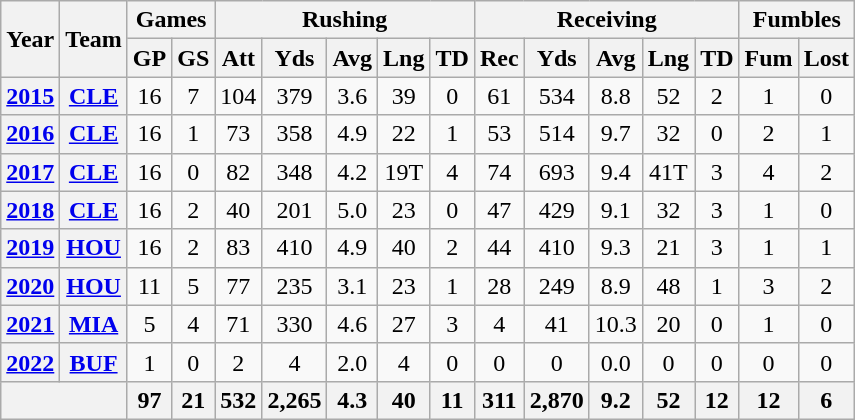<table class=wikitable style="text-align:center;">
<tr>
<th rowspan="2">Year</th>
<th rowspan="2">Team</th>
<th colspan="2">Games</th>
<th colspan="5">Rushing</th>
<th colspan="5">Receiving</th>
<th colspan="2">Fumbles</th>
</tr>
<tr>
<th>GP</th>
<th>GS</th>
<th>Att</th>
<th>Yds</th>
<th>Avg</th>
<th>Lng</th>
<th>TD</th>
<th>Rec</th>
<th>Yds</th>
<th>Avg</th>
<th>Lng</th>
<th>TD</th>
<th>Fum</th>
<th>Lost</th>
</tr>
<tr>
<th><a href='#'>2015</a></th>
<th><a href='#'>CLE</a></th>
<td>16</td>
<td>7</td>
<td>104</td>
<td>379</td>
<td>3.6</td>
<td>39</td>
<td>0</td>
<td>61</td>
<td>534</td>
<td>8.8</td>
<td>52</td>
<td>2</td>
<td>1</td>
<td>0</td>
</tr>
<tr>
<th><a href='#'>2016</a></th>
<th><a href='#'>CLE</a></th>
<td>16</td>
<td>1</td>
<td>73</td>
<td>358</td>
<td>4.9</td>
<td>22</td>
<td>1</td>
<td>53</td>
<td>514</td>
<td>9.7</td>
<td>32</td>
<td>0</td>
<td>2</td>
<td>1</td>
</tr>
<tr>
<th><a href='#'>2017</a></th>
<th><a href='#'>CLE</a></th>
<td>16</td>
<td>0</td>
<td>82</td>
<td>348</td>
<td>4.2</td>
<td>19T</td>
<td>4</td>
<td>74</td>
<td>693</td>
<td>9.4</td>
<td>41T</td>
<td>3</td>
<td>4</td>
<td>2</td>
</tr>
<tr>
<th><a href='#'>2018</a></th>
<th><a href='#'>CLE</a></th>
<td>16</td>
<td>2</td>
<td>40</td>
<td>201</td>
<td>5.0</td>
<td>23</td>
<td>0</td>
<td>47</td>
<td>429</td>
<td>9.1</td>
<td>32</td>
<td>3</td>
<td>1</td>
<td>0</td>
</tr>
<tr>
<th><a href='#'>2019</a></th>
<th><a href='#'>HOU</a></th>
<td>16</td>
<td>2</td>
<td>83</td>
<td>410</td>
<td>4.9</td>
<td>40</td>
<td>2</td>
<td>44</td>
<td>410</td>
<td>9.3</td>
<td>21</td>
<td>3</td>
<td>1</td>
<td>1</td>
</tr>
<tr>
<th><a href='#'>2020</a></th>
<th><a href='#'>HOU</a></th>
<td>11</td>
<td>5</td>
<td>77</td>
<td>235</td>
<td>3.1</td>
<td>23</td>
<td>1</td>
<td>28</td>
<td>249</td>
<td>8.9</td>
<td>48</td>
<td>1</td>
<td>3</td>
<td>2</td>
</tr>
<tr>
<th><a href='#'>2021</a></th>
<th><a href='#'>MIA</a></th>
<td>5</td>
<td>4</td>
<td>71</td>
<td>330</td>
<td>4.6</td>
<td>27</td>
<td>3</td>
<td>4</td>
<td>41</td>
<td>10.3</td>
<td>20</td>
<td>0</td>
<td>1</td>
<td>0</td>
</tr>
<tr>
<th><a href='#'>2022</a></th>
<th><a href='#'>BUF</a></th>
<td>1</td>
<td>0</td>
<td>2</td>
<td>4</td>
<td>2.0</td>
<td>4</td>
<td>0</td>
<td>0</td>
<td>0</td>
<td>0.0</td>
<td>0</td>
<td>0</td>
<td>0</td>
<td>0</td>
</tr>
<tr>
<th colspan="2"></th>
<th>97</th>
<th>21</th>
<th>532</th>
<th>2,265</th>
<th>4.3</th>
<th>40</th>
<th>11</th>
<th>311</th>
<th>2,870</th>
<th>9.2</th>
<th>52</th>
<th>12</th>
<th>12</th>
<th>6</th>
</tr>
</table>
